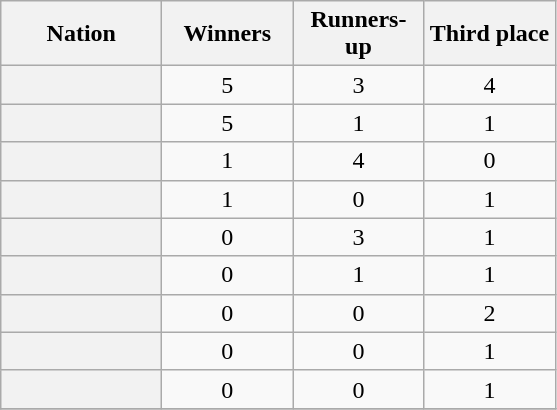<table class="wikitable plainrowheaders sortable">
<tr>
<th scope="col" width=100>Nation</th>
<th scope="col" width=80>Winners</th>
<th scope="col" width=80>Runners-up</th>
<th scope="col" width=80>Third place</th>
</tr>
<tr>
<th scope="row"></th>
<td align=center>5</td>
<td align=center>3</td>
<td align=center>4</td>
</tr>
<tr>
<th scope="row"></th>
<td align=center>5</td>
<td align=center>1</td>
<td align=center>1</td>
</tr>
<tr>
<th scope="row"></th>
<td align=center>1</td>
<td align=center>4</td>
<td align=center>0</td>
</tr>
<tr>
<th scope="row"></th>
<td align=center>1</td>
<td align=center>0</td>
<td align=center>1</td>
</tr>
<tr>
<th scope="row"></th>
<td align=center>0</td>
<td align=center>3</td>
<td align=center>1</td>
</tr>
<tr>
<th scope="row"></th>
<td align=center>0</td>
<td align=center>1</td>
<td align=center>1</td>
</tr>
<tr>
<th scope="row"></th>
<td align=center>0</td>
<td align=center>0</td>
<td align=center>2</td>
</tr>
<tr>
<th scope="row"></th>
<td align=center>0</td>
<td align=center>0</td>
<td align=center>1</td>
</tr>
<tr>
<th scope="row"></th>
<td align=center>0</td>
<td align=center>0</td>
<td align=center>1</td>
</tr>
<tr>
</tr>
</table>
